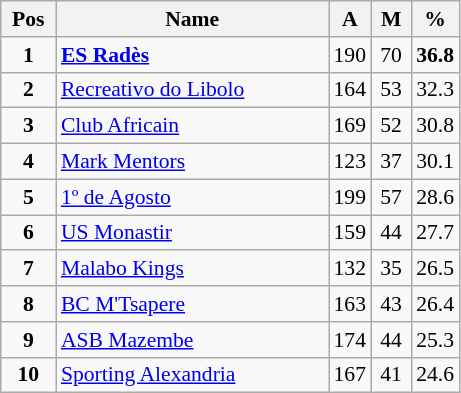<table class="wikitable" style="text-align:center; font-size:90%;">
<tr>
<th width=30px>Pos</th>
<th width=175px>Name</th>
<th width=20px>A</th>
<th width=20px>M</th>
<th width=25px>%</th>
</tr>
<tr>
<td><strong>1</strong></td>
<td align=left> <strong><a href='#'>ES Radès</a></strong></td>
<td>190</td>
<td>70</td>
<td><strong>36.8</strong></td>
</tr>
<tr>
<td><strong>2</strong></td>
<td align=left> <a href='#'>Recreativo do Libolo</a></td>
<td>164</td>
<td>53</td>
<td>32.3</td>
</tr>
<tr>
<td><strong>3</strong></td>
<td align=left> <a href='#'>Club Africain</a></td>
<td>169</td>
<td>52</td>
<td>30.8</td>
</tr>
<tr>
<td><strong>4</strong></td>
<td align=left> <a href='#'>Mark Mentors</a></td>
<td>123</td>
<td>37</td>
<td>30.1</td>
</tr>
<tr>
<td><strong>5</strong></td>
<td align=left> <a href='#'>1º de Agosto</a></td>
<td>199</td>
<td>57</td>
<td>28.6</td>
</tr>
<tr>
<td><strong>6</strong></td>
<td align=left> <a href='#'>US Monastir</a></td>
<td>159</td>
<td>44</td>
<td>27.7</td>
</tr>
<tr>
<td><strong>7</strong></td>
<td align=left> <a href='#'>Malabo Kings</a></td>
<td>132</td>
<td>35</td>
<td>26.5</td>
</tr>
<tr>
<td><strong>8</strong></td>
<td align=left> <a href='#'>BC M'Tsapere</a></td>
<td>163</td>
<td>43</td>
<td>26.4</td>
</tr>
<tr>
<td><strong>9</strong></td>
<td align=left> <a href='#'>ASB Mazembe</a></td>
<td>174</td>
<td>44</td>
<td>25.3</td>
</tr>
<tr>
<td><strong>10</strong></td>
<td align=left> <a href='#'>Sporting Alexandria</a></td>
<td>167</td>
<td>41</td>
<td>24.6</td>
</tr>
</table>
